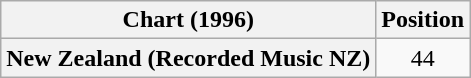<table class="wikitable sortable plainrowheaders" style="text-align:center">
<tr>
<th scope="col">Chart (1996)</th>
<th scope="col">Position</th>
</tr>
<tr>
<th scope="row">New Zealand (Recorded Music NZ)</th>
<td align="center">44</td>
</tr>
</table>
